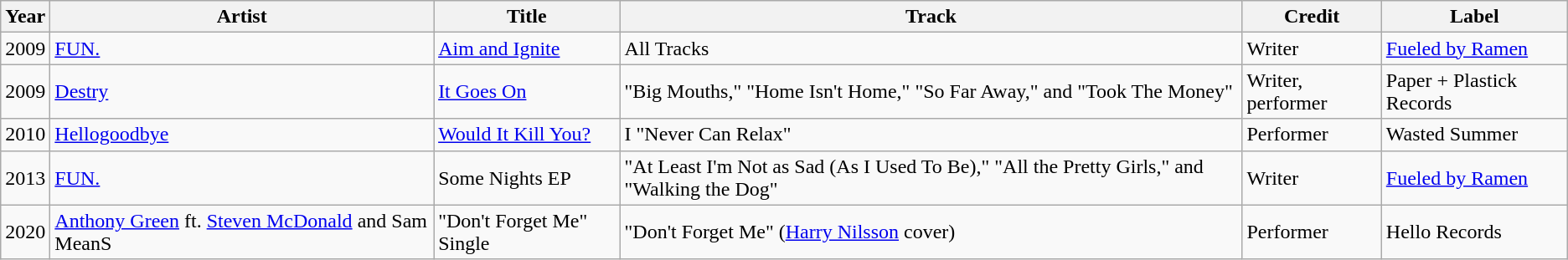<table class="wikitable sortable">
<tr>
<th>Year</th>
<th>Artist</th>
<th>Title</th>
<th>Track</th>
<th>Credit</th>
<th>Label</th>
</tr>
<tr>
<td>2009</td>
<td><a href='#'>FUN.</a></td>
<td><a href='#'>Aim and Ignite</a></td>
<td>All Tracks</td>
<td>Writer</td>
<td><a href='#'>Fueled by Ramen</a></td>
</tr>
<tr>
<td>2009</td>
<td><a href='#'>Destry</a></td>
<td><a href='#'>It Goes On</a></td>
<td>"Big Mouths," "Home Isn't Home," "So Far Away," and "Took The Money"</td>
<td>Writer, performer</td>
<td>Paper + Plastick Records</td>
</tr>
<tr>
<td>2010</td>
<td><a href='#'>Hellogoodbye</a></td>
<td><a href='#'>Would It Kill You?</a></td>
<td>I "Never Can Relax"</td>
<td>Performer</td>
<td>Wasted Summer</td>
</tr>
<tr>
<td>2013</td>
<td><a href='#'>FUN.</a></td>
<td>Some Nights EP</td>
<td>"At Least I'm Not as Sad (As I Used To Be)," "All the Pretty Girls," and "Walking the Dog"</td>
<td>Writer</td>
<td><a href='#'>Fueled by Ramen</a></td>
</tr>
<tr>
<td>2020</td>
<td><a href='#'>Anthony Green</a> ft. <a href='#'>Steven McDonald</a> and Sam MeanS</td>
<td>"Don't Forget Me" Single</td>
<td>"Don't Forget Me" (<a href='#'>Harry Nilsson</a> cover)</td>
<td>Performer</td>
<td>Hello Records</td>
</tr>
</table>
